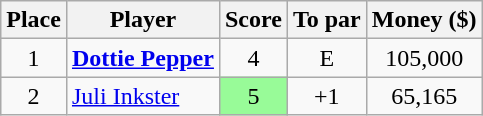<table class=wikitable style="text-align:center">
<tr>
<th>Place</th>
<th>Player</th>
<th>Score</th>
<th>To par</th>
<th>Money ($)</th>
</tr>
<tr>
<td>1</td>
<td style="text-align:left;"> <strong><a href='#'>Dottie Pepper</a></strong></td>
<td>4</td>
<td>E</td>
<td>105,000</td>
</tr>
<tr>
<td>2</td>
<td style="text-align:left;"> <a href='#'>Juli Inkster</a></td>
<td style="background: PaleGreen;">5</td>
<td>+1</td>
<td>65,165</td>
</tr>
</table>
